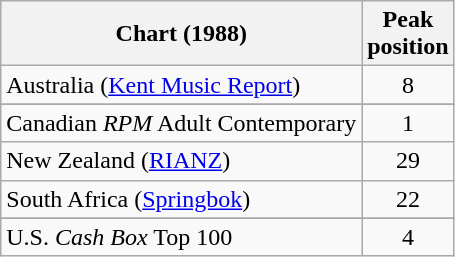<table class="wikitable sortable">
<tr>
<th>Chart (1988)</th>
<th>Peak<br>position</th>
</tr>
<tr>
<td>Australia (<a href='#'>Kent Music Report</a>)</td>
<td style="text-align:center;">8</td>
</tr>
<tr>
</tr>
<tr>
<td>Canadian <em>RPM</em> Adult Contemporary</td>
<td style="text-align:center;">1</td>
</tr>
<tr>
<td>New Zealand (<a href='#'>RIANZ</a>)</td>
<td style="text-align:center;">29</td>
</tr>
<tr>
<td>South Africa (<a href='#'>Springbok</a>)</td>
<td style="text-align:center;">22</td>
</tr>
<tr>
</tr>
<tr>
</tr>
<tr>
</tr>
<tr>
<td>U.S. <em>Cash Box</em> Top 100</td>
<td style="text-align:center;">4</td>
</tr>
</table>
